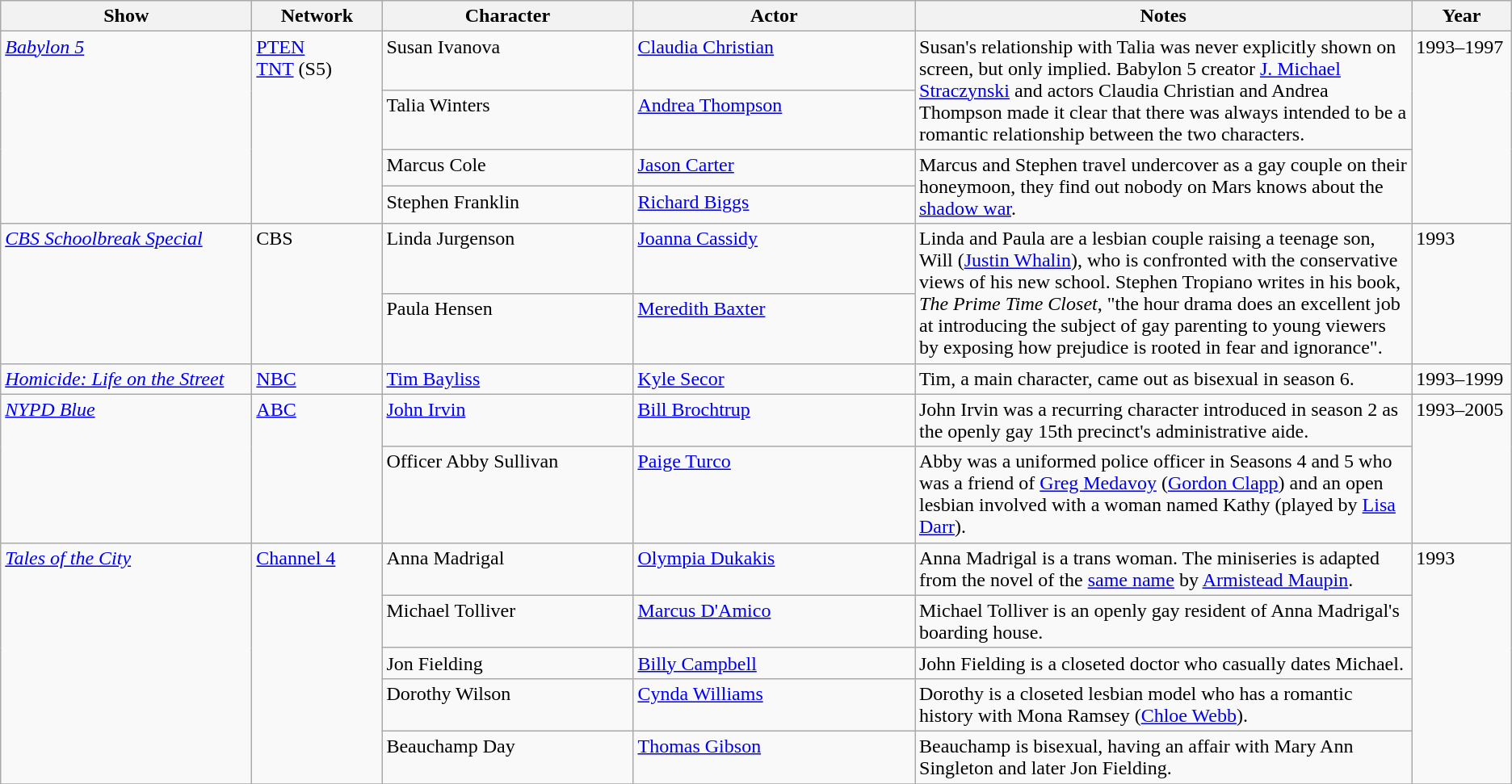<table class="sortable wikitable" style="margins:auto; width=100%;">
<tr>
<th style="width:200px;">Show</th>
<th style="width:100px;">Network</th>
<th style="width:200px;">Character</th>
<th style="width:225px;">Actor</th>
<th>Notes</th>
<th style="width:75px;">Year</th>
</tr>
<tr valign="top">
<td rowspan="4"><em><a href='#'>Babylon 5</a></em></td>
<td rowspan="4"><a href='#'>PTEN</a> <br> <a href='#'>TNT</a> (S5)</td>
<td>Susan Ivanova</td>
<td><a href='#'>Claudia Christian</a></td>
<td rowspan="2">Susan's relationship with Talia was never explicitly shown on screen, but only implied. Babylon 5 creator <a href='#'>J. Michael Straczynski</a> and actors Claudia Christian and Andrea Thompson made it clear that there was always intended to be a romantic relationship between the two characters.</td>
<td rowspan="4">1993–1997</td>
</tr>
<tr valign="top">
<td>Talia Winters</td>
<td><a href='#'>Andrea Thompson</a></td>
</tr>
<tr valign="top">
<td>Marcus Cole</td>
<td><a href='#'>Jason Carter</a></td>
<td rowspan="2">Marcus and Stephen travel undercover as a gay couple on their honeymoon, they find out nobody on Mars knows about the <a href='#'>shadow war</a>.</td>
</tr>
<tr valign="top">
<td>Stephen Franklin</td>
<td><a href='#'>Richard Biggs</a></td>
</tr>
<tr valign="top">
<td rowspan="2"><em><a href='#'>CBS Schoolbreak Special</a></em></td>
<td rowspan="2">CBS</td>
<td>Linda Jurgenson</td>
<td><a href='#'>Joanna Cassidy</a></td>
<td rowspan="2">Linda and Paula are a lesbian couple raising a teenage son, Will (<a href='#'>Justin Whalin</a>), who is confronted with the conservative views of his new school.  Stephen Tropiano writes in his book, <em>The Prime Time Closet</em>, "the hour drama does an excellent job at introducing the subject of gay parenting to young viewers by exposing how prejudice is rooted in fear and ignorance".</td>
<td rowspan="2">1993</td>
</tr>
<tr valign="top">
<td>Paula Hensen</td>
<td><a href='#'>Meredith Baxter</a></td>
</tr>
<tr valign="top">
<td><em><a href='#'>Homicide: Life on the Street</a></em></td>
<td><a href='#'>NBC</a></td>
<td><a href='#'>Tim Bayliss</a></td>
<td><a href='#'>Kyle Secor</a></td>
<td>Tim, a main character, came out as bisexual in season 6.</td>
<td>1993–1999</td>
</tr>
<tr valign="top">
<td rowspan="2"><em><a href='#'>NYPD Blue</a></em></td>
<td rowspan="2"><a href='#'>ABC</a></td>
<td><a href='#'>John Irvin</a></td>
<td><a href='#'>Bill Brochtrup</a></td>
<td>John Irvin was a recurring character introduced in season 2 as the openly gay 15th precinct's administrative aide.</td>
<td rowspan="2">1993–2005</td>
</tr>
<tr valign="top">
<td>Officer Abby Sullivan</td>
<td><a href='#'>Paige Turco</a></td>
<td>Abby was a uniformed police officer in Seasons 4 and 5 who was a friend of <a href='#'>Greg Medavoy</a> (<a href='#'>Gordon Clapp</a>) and an open lesbian involved with a woman named Kathy (played by <a href='#'>Lisa Darr</a>).</td>
</tr>
<tr valign="top">
<td rowspan="5"><em><a href='#'>Tales of the City</a></em></td>
<td rowspan="5"><a href='#'>Channel 4</a></td>
<td>Anna Madrigal</td>
<td><a href='#'>Olympia Dukakis</a></td>
<td>Anna Madrigal is a trans woman. The miniseries is adapted from the novel of the <a href='#'>same name</a> by <a href='#'>Armistead Maupin</a>.</td>
<td rowspan="5">1993</td>
</tr>
<tr valign="top">
<td>Michael Tolliver</td>
<td><a href='#'>Marcus D'Amico</a></td>
<td>Michael Tolliver is an openly gay resident of Anna Madrigal's boarding house.</td>
</tr>
<tr valign="top">
<td>Jon Fielding</td>
<td><a href='#'>Billy Campbell</a></td>
<td>John Fielding is a closeted doctor who casually dates Michael.</td>
</tr>
<tr valign="top">
<td>Dorothy Wilson</td>
<td><a href='#'>Cynda Williams</a></td>
<td>Dorothy is a closeted lesbian model who has a romantic history with Mona Ramsey (<a href='#'>Chloe Webb</a>).</td>
</tr>
<tr valign="top">
<td>Beauchamp Day</td>
<td><a href='#'>Thomas Gibson</a></td>
<td>Beauchamp is bisexual, having an affair with Mary Ann Singleton and later Jon Fielding.</td>
</tr>
<tr valign="top">
</tr>
</table>
